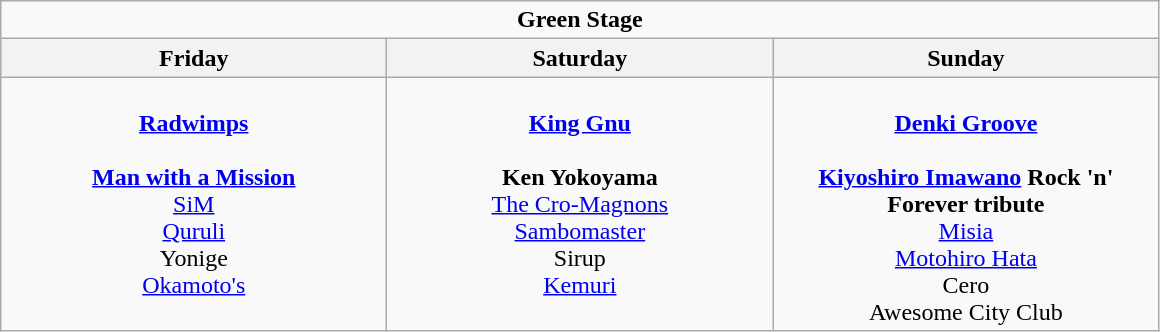<table class="wikitable">
<tr>
<td colspan="3" style="text-align:center;"><strong>Green Stage</strong></td>
</tr>
<tr>
<th>Friday</th>
<th>Saturday</th>
<th>Sunday</th>
</tr>
<tr>
<td style="text-align:center; vertical-align:top; width:250px;"><br><strong><a href='#'>Radwimps</a></strong>
<br>
<br> <strong><a href='#'>Man with a Mission</a></strong>
<br> <a href='#'>SiM</a>
<br> <a href='#'>Quruli</a>
<br> Yonige
<br> <a href='#'>Okamoto's</a></td>
<td style="text-align:center; vertical-align:top; width:250px;"><br><strong><a href='#'>King Gnu</a></strong>
<br>
<br> <strong></strong> <strong>Ken Yokoyama</strong>
<br> <a href='#'>The Cro-Magnons</a>
<br> <a href='#'>Sambomaster</a>
<br> Sirup
<br> <a href='#'>Kemuri</a></td>
<td style="text-align:center; vertical-align:top; width:250px;"><br><strong><a href='#'>Denki Groove</a></strong>
<br>
<br> <strong><a href='#'>Kiyoshiro Imawano</a> Rock 'n' Forever tribute</strong>
<br> <a href='#'>Misia</a>
<br> <a href='#'>Motohiro Hata</a>
<br> Cero
<br> Awesome City Club</td>
</tr>
</table>
